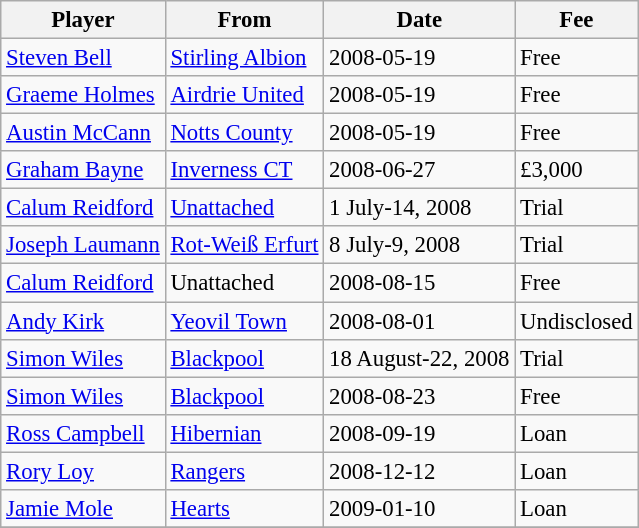<table class="wikitable sortable" style="font-size:95%">
<tr>
<th>Player</th>
<th>From</th>
<th>Date</th>
<th>Fee</th>
</tr>
<tr>
<td> <a href='#'>Steven Bell</a></td>
<td><a href='#'>Stirling Albion</a></td>
<td>2008-05-19</td>
<td>Free</td>
</tr>
<tr>
<td> <a href='#'>Graeme Holmes</a></td>
<td><a href='#'>Airdrie United</a></td>
<td>2008-05-19</td>
<td>Free</td>
</tr>
<tr>
<td> <a href='#'>Austin McCann</a></td>
<td><a href='#'>Notts County</a></td>
<td>2008-05-19</td>
<td>Free</td>
</tr>
<tr>
<td> <a href='#'>Graham Bayne</a></td>
<td><a href='#'>Inverness CT</a></td>
<td>2008-06-27</td>
<td>£3,000</td>
</tr>
<tr>
<td> <a href='#'>Calum Reidford</a></td>
<td><a href='#'>Unattached</a></td>
<td>1 July-14, 2008</td>
<td>Trial</td>
</tr>
<tr>
<td> <a href='#'>Joseph Laumann</a></td>
<td><a href='#'>Rot-Weiß Erfurt</a></td>
<td>8 July-9, 2008</td>
<td>Trial</td>
</tr>
<tr>
<td> <a href='#'>Calum Reidford</a></td>
<td>Unattached</td>
<td>2008-08-15</td>
<td>Free</td>
</tr>
<tr>
<td> <a href='#'>Andy Kirk</a></td>
<td><a href='#'>Yeovil Town</a></td>
<td>2008-08-01</td>
<td>Undisclosed</td>
</tr>
<tr>
<td> <a href='#'>Simon Wiles</a></td>
<td><a href='#'>Blackpool</a></td>
<td>18 August-22, 2008</td>
<td>Trial</td>
</tr>
<tr>
<td> <a href='#'>Simon Wiles</a></td>
<td><a href='#'>Blackpool</a></td>
<td>2008-08-23</td>
<td>Free</td>
</tr>
<tr>
<td> <a href='#'>Ross Campbell</a></td>
<td><a href='#'>Hibernian</a></td>
<td>2008-09-19</td>
<td>Loan</td>
</tr>
<tr>
<td> <a href='#'>Rory Loy</a></td>
<td><a href='#'>Rangers</a></td>
<td>2008-12-12</td>
<td>Loan</td>
</tr>
<tr>
<td> <a href='#'>Jamie Mole</a></td>
<td><a href='#'>Hearts</a></td>
<td>2009-01-10</td>
<td>Loan</td>
</tr>
<tr>
</tr>
</table>
